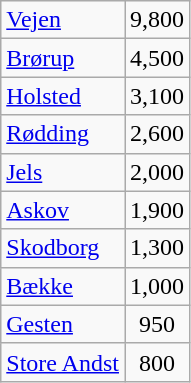<table class="wikitable" style="margin-right:1em">
<tr>
<td><a href='#'>Vejen</a></td>
<td align="center">9,800</td>
</tr>
<tr>
<td><a href='#'>Brørup</a></td>
<td align="center">4,500</td>
</tr>
<tr>
<td><a href='#'>Holsted</a></td>
<td align="center">3,100</td>
</tr>
<tr>
<td><a href='#'>Rødding</a></td>
<td align="center">2,600</td>
</tr>
<tr>
<td><a href='#'>Jels</a></td>
<td align="center">2,000</td>
</tr>
<tr>
<td><a href='#'>Askov</a></td>
<td align="center">1,900</td>
</tr>
<tr>
<td><a href='#'>Skodborg</a></td>
<td align="center">1,300</td>
</tr>
<tr>
<td><a href='#'>Bække</a></td>
<td align="center">1,000</td>
</tr>
<tr>
<td><a href='#'>Gesten</a></td>
<td align="center">950</td>
</tr>
<tr>
<td><a href='#'>Store Andst</a></td>
<td align="center">800</td>
</tr>
</table>
